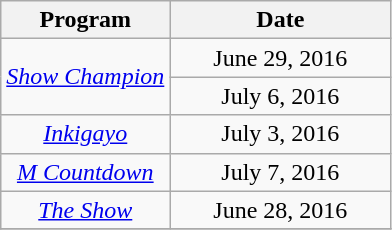<table class="wikitable plainrowheaders sortable" style="text-align:center">
<tr>
<th>Program</th>
<th width="140">Date</th>
</tr>
<tr>
<td rowspan="2"><em><a href='#'>Show Champion</a></em></td>
<td>June 29, 2016</td>
</tr>
<tr>
<td>July 6, 2016</td>
</tr>
<tr>
<td rowspan="1"><em><a href='#'>Inkigayo</a></em></td>
<td>July 3, 2016</td>
</tr>
<tr>
<td rowspan="1"><em><a href='#'>M Countdown</a></em></td>
<td>July 7, 2016</td>
</tr>
<tr>
<td rowspan="1"><em><a href='#'>The Show</a></em></td>
<td>June 28, 2016</td>
</tr>
<tr>
</tr>
</table>
